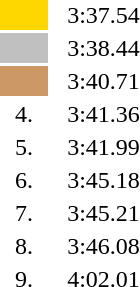<table style="text-align:center">
<tr>
<td width=30 bgcolor=gold></td>
<td align=left></td>
<td width=60>3:37.54</td>
</tr>
<tr>
<td bgcolor=silver></td>
<td align=left></td>
<td>3:38.44</td>
</tr>
<tr>
<td bgcolor=cc9966></td>
<td align=left></td>
<td>3:40.71</td>
</tr>
<tr>
<td>4.</td>
<td align=left></td>
<td>3:41.36</td>
</tr>
<tr>
<td>5.</td>
<td align=left></td>
<td>3:41.99</td>
</tr>
<tr>
<td>6.</td>
<td align=left></td>
<td>3:45.18</td>
</tr>
<tr>
<td>7.</td>
<td align=left></td>
<td>3:45.21</td>
</tr>
<tr>
<td>8.</td>
<td align=left></td>
<td>3:46.08</td>
</tr>
<tr>
<td>9.</td>
<td align=left></td>
<td>4:02.01</td>
</tr>
</table>
